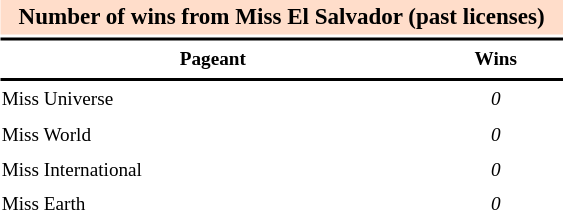<table class="toccolours" style="width: 30em; float:right; margin-left:1em; font-size:80%; line-height:1.5em; width:30%;">
<tr>
<th colspan="2" style="text-align:center; background:#FFDDCA;"><big>Number of wins from Miss El Salvador (past licenses)</big></th>
</tr>
<tr>
<td colspan="2" style="background:black"></td>
</tr>
<tr>
<th scope="col">Pageant</th>
<th scope="col">Wins</th>
</tr>
<tr>
<td colspan="2" style="background:black"></td>
</tr>
<tr>
<td style="text-align:left">Miss Universe</td>
<td style="text-align:center"><em>0</em></td>
</tr>
<tr>
<td style="text-align:left">Miss World</td>
<td style="text-align:center"><em>0</em></td>
</tr>
<tr>
<td style="text-align:left">Miss International</td>
<td style="text-align:center"><em>0</em></td>
</tr>
<tr>
<td style="text-align:left">Miss Earth</td>
<td style="text-align:center"><em>0</em></td>
</tr>
</table>
